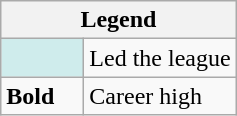<table class="wikitable mw-collapsible mw-collapsed">
<tr>
<th colspan="2">Legend</th>
</tr>
<tr>
<td style="background:#cfecec; width:3em;"></td>
<td>Led the league</td>
</tr>
<tr>
<td><strong>Bold</strong></td>
<td>Career high</td>
</tr>
</table>
